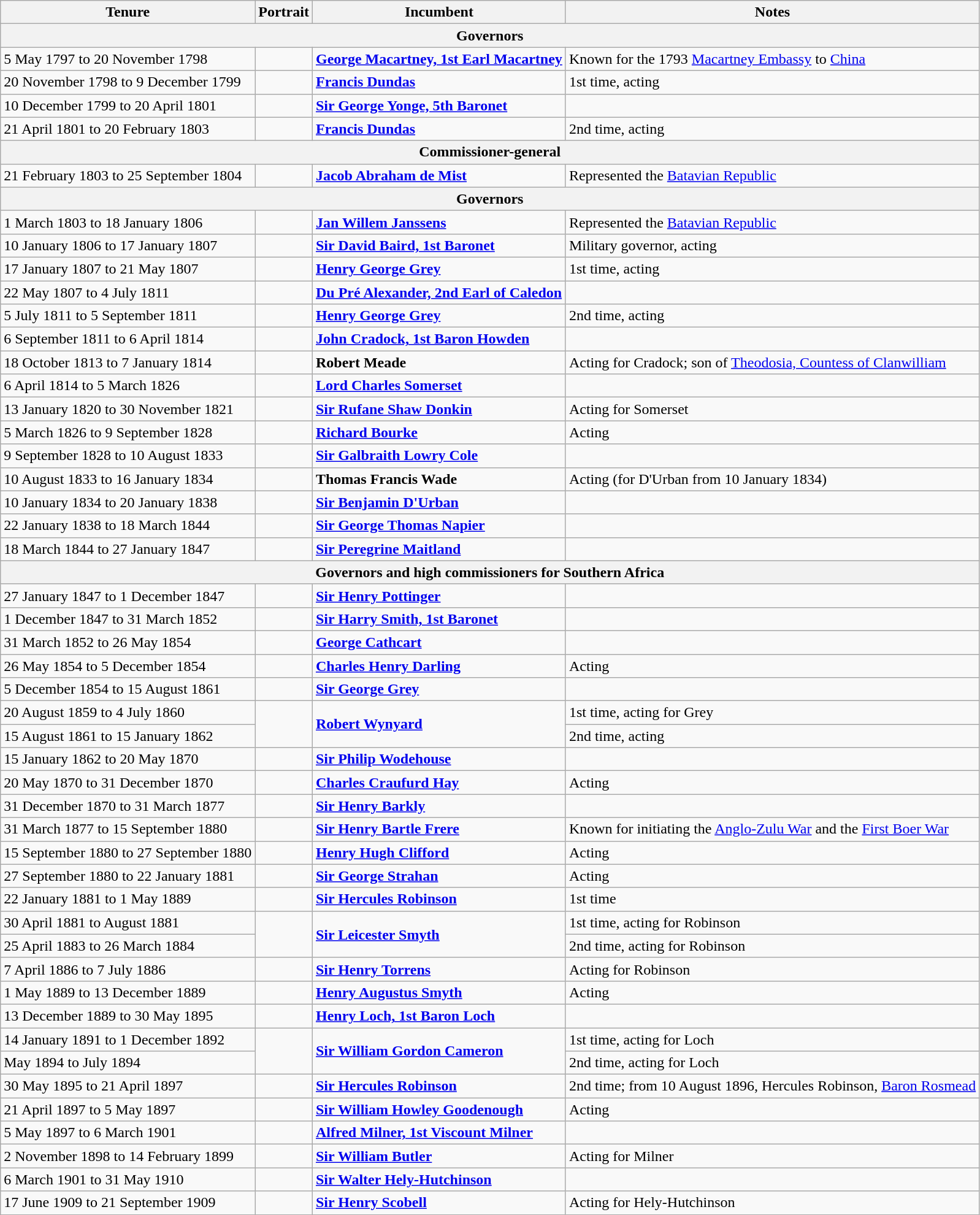<table class="wikitable">
<tr>
<th>Tenure</th>
<th>Portrait</th>
<th>Incumbent</th>
<th>Notes</th>
</tr>
<tr>
<th colspan="4">Governors</th>
</tr>
<tr>
<td>5 May 1797 to 20 November 1798</td>
<td></td>
<td><strong><a href='#'>George Macartney, 1st Earl Macartney</a></strong></td>
<td>Known for the 1793 <a href='#'>Macartney Embassy</a> to <a href='#'>China</a></td>
</tr>
<tr>
<td>20 November 1798 to 9 December 1799</td>
<td></td>
<td><strong><a href='#'>Francis Dundas</a></strong></td>
<td>1st time, acting</td>
</tr>
<tr>
<td>10 December 1799 to 20 April 1801</td>
<td></td>
<td><strong><a href='#'>Sir George Yonge, 5th Baronet</a></strong></td>
<td></td>
</tr>
<tr>
<td>21 April 1801 to 20 February 1803</td>
<td></td>
<td><strong><a href='#'>Francis Dundas</a></strong></td>
<td>2nd time, acting</td>
</tr>
<tr>
<th colspan="4">Commissioner-general</th>
</tr>
<tr>
<td>21 February 1803 to 25 September 1804</td>
<td></td>
<td><strong><a href='#'>Jacob Abraham de Mist</a></strong></td>
<td>Represented the <a href='#'>Batavian Republic</a></td>
</tr>
<tr>
<th colspan="4">Governors</th>
</tr>
<tr>
<td>1 March 1803 to 18 January 1806</td>
<td></td>
<td><strong><a href='#'>Jan Willem Janssens</a></strong></td>
<td>Represented the <a href='#'>Batavian Republic</a></td>
</tr>
<tr>
<td>10 January 1806 to 17 January 1807</td>
<td></td>
<td><strong><a href='#'>Sir David Baird, 1st Baronet</a></strong></td>
<td>Military governor, acting</td>
</tr>
<tr>
<td>17 January 1807 to 21 May 1807</td>
<td></td>
<td><strong><a href='#'>Henry George Grey</a></strong></td>
<td>1st time, acting</td>
</tr>
<tr>
<td>22 May 1807 to 4 July 1811</td>
<td></td>
<td><strong><a href='#'>Du Pré Alexander, 2nd Earl of Caledon</a></strong></td>
<td></td>
</tr>
<tr>
<td>5 July 1811 to 5 September 1811</td>
<td></td>
<td><strong><a href='#'>Henry George Grey</a></strong></td>
<td>2nd time, acting</td>
</tr>
<tr>
<td>6 September 1811 to 6 April 1814</td>
<td></td>
<td><strong><a href='#'>John Cradock, 1st Baron Howden</a></strong></td>
<td></td>
</tr>
<tr>
<td>18 October 1813 to 7 January 1814</td>
<td></td>
<td><strong>Robert Meade</strong></td>
<td>Acting for Cradock; son of <a href='#'>Theodosia, Countess of Clanwilliam</a></td>
</tr>
<tr>
<td>6 April 1814 to 5 March 1826</td>
<td></td>
<td><strong><a href='#'>Lord Charles Somerset</a></strong></td>
<td></td>
</tr>
<tr>
<td>13 January 1820 to 30 November 1821</td>
<td></td>
<td><strong><a href='#'>Sir Rufane Shaw Donkin</a></strong></td>
<td>Acting for Somerset</td>
</tr>
<tr>
<td>5 March 1826 to 9 September 1828</td>
<td></td>
<td><strong><a href='#'>Richard Bourke</a></strong></td>
<td>Acting</td>
</tr>
<tr>
<td>9 September 1828 to 10 August 1833</td>
<td></td>
<td><strong><a href='#'>Sir Galbraith Lowry Cole</a></strong></td>
<td></td>
</tr>
<tr>
<td>10 August 1833 to 16 January 1834</td>
<td></td>
<td><strong>Thomas Francis Wade</strong></td>
<td>Acting (for D'Urban from 10 January 1834)</td>
</tr>
<tr>
<td>10 January 1834 to 20 January 1838</td>
<td></td>
<td><strong><a href='#'>Sir Benjamin D'Urban</a></strong></td>
<td></td>
</tr>
<tr>
<td>22 January 1838 to 18 March 1844</td>
<td></td>
<td><strong><a href='#'>Sir George Thomas Napier</a></strong></td>
<td></td>
</tr>
<tr>
<td>18 March 1844 to 27 January 1847</td>
<td></td>
<td><strong><a href='#'>Sir Peregrine Maitland</a></strong></td>
<td></td>
</tr>
<tr>
<th colspan="4">Governors and high commissioners for Southern Africa</th>
</tr>
<tr>
<td>27 January 1847 to 1 December 1847</td>
<td></td>
<td><strong><a href='#'>Sir Henry Pottinger</a></strong></td>
<td></td>
</tr>
<tr>
<td>1 December 1847 to 31 March 1852</td>
<td></td>
<td><strong><a href='#'>Sir Harry Smith, 1st Baronet</a></strong></td>
<td></td>
</tr>
<tr>
<td>31 March 1852 to 26 May 1854</td>
<td></td>
<td><strong><a href='#'>George Cathcart</a></strong></td>
<td></td>
</tr>
<tr>
<td>26 May 1854 to 5 December 1854</td>
<td></td>
<td><strong><a href='#'>Charles Henry Darling</a></strong></td>
<td>Acting</td>
</tr>
<tr>
<td>5 December 1854 to 15 August 1861</td>
<td></td>
<td><strong><a href='#'>Sir George Grey</a></strong></td>
<td></td>
</tr>
<tr>
<td>20 August 1859 to 4 July 1860</td>
<td rowspan="2"></td>
<td rowspan="2"><strong><a href='#'>Robert Wynyard</a></strong></td>
<td>1st time, acting for Grey</td>
</tr>
<tr>
<td>15 August 1861 to 15 January 1862</td>
<td>2nd time, acting</td>
</tr>
<tr>
<td>15 January 1862 to 20 May 1870</td>
<td></td>
<td><strong><a href='#'>Sir Philip Wodehouse</a></strong></td>
<td></td>
</tr>
<tr>
<td>20 May 1870 to 31 December 1870</td>
<td></td>
<td><strong><a href='#'>Charles Craufurd Hay</a></strong></td>
<td>Acting</td>
</tr>
<tr>
<td>31 December 1870 to 31 March 1877</td>
<td></td>
<td><strong><a href='#'>Sir Henry Barkly</a></strong></td>
<td></td>
</tr>
<tr>
<td>31 March 1877 to 15 September 1880</td>
<td></td>
<td><strong><a href='#'>Sir Henry Bartle Frere</a></strong></td>
<td>Known for initiating the <a href='#'>Anglo-Zulu War</a> and the <a href='#'>First Boer War</a></td>
</tr>
<tr>
<td>15 September 1880 to 27 September 1880</td>
<td></td>
<td><strong><a href='#'>Henry Hugh Clifford</a></strong></td>
<td>Acting</td>
</tr>
<tr>
<td>27 September 1880 to 22 January 1881</td>
<td></td>
<td><strong><a href='#'>Sir George Strahan</a></strong></td>
<td>Acting</td>
</tr>
<tr>
<td>22 January 1881 to 1 May 1889</td>
<td></td>
<td><strong><a href='#'>Sir Hercules Robinson</a></strong></td>
<td>1st time</td>
</tr>
<tr>
<td>30 April 1881 to August 1881</td>
<td rowspan="2"></td>
<td rowspan="2"><strong><a href='#'>Sir Leicester Smyth</a></strong></td>
<td>1st time, acting for Robinson</td>
</tr>
<tr>
<td>25 April 1883 to 26 March 1884</td>
<td>2nd time, acting for Robinson</td>
</tr>
<tr>
<td>7 April 1886 to 7 July 1886</td>
<td></td>
<td><strong><a href='#'>Sir Henry Torrens</a></strong></td>
<td>Acting for Robinson</td>
</tr>
<tr>
<td>1 May 1889 to 13 December 1889</td>
<td></td>
<td><strong><a href='#'>Henry Augustus Smyth</a></strong></td>
<td>Acting</td>
</tr>
<tr>
<td>13 December 1889 to 30 May 1895</td>
<td></td>
<td><strong><a href='#'>Henry Loch, 1st Baron Loch</a></strong></td>
<td></td>
</tr>
<tr>
<td>14 January 1891 to 1 December 1892</td>
<td rowspan="2"></td>
<td rowspan="2"><strong><a href='#'>Sir William Gordon Cameron</a></strong></td>
<td>1st time, acting for Loch</td>
</tr>
<tr>
<td>May 1894 to July 1894</td>
<td>2nd time, acting for Loch</td>
</tr>
<tr>
<td>30 May 1895 to 21 April 1897</td>
<td></td>
<td><strong><a href='#'>Sir Hercules Robinson</a></strong></td>
<td>2nd time; from 10 August 1896, Hercules Robinson, <a href='#'>Baron Rosmead</a></td>
</tr>
<tr>
<td>21 April 1897 to 5 May 1897</td>
<td></td>
<td><strong><a href='#'>Sir William Howley Goodenough</a></strong></td>
<td>Acting</td>
</tr>
<tr>
<td>5 May 1897 to 6 March 1901</td>
<td></td>
<td><strong><a href='#'>Alfred Milner, 1st Viscount Milner</a></strong></td>
<td></td>
</tr>
<tr>
<td>2 November 1898 to 14 February 1899</td>
<td></td>
<td><strong><a href='#'>Sir William Butler</a></strong></td>
<td>Acting for Milner</td>
</tr>
<tr>
<td>6 March 1901 to 31 May 1910</td>
<td></td>
<td><strong><a href='#'>Sir Walter Hely-Hutchinson</a></strong></td>
<td></td>
</tr>
<tr>
<td>17 June 1909 to 21 September 1909</td>
<td></td>
<td><strong><a href='#'>Sir Henry Scobell</a></strong></td>
<td>Acting for Hely-Hutchinson</td>
</tr>
</table>
